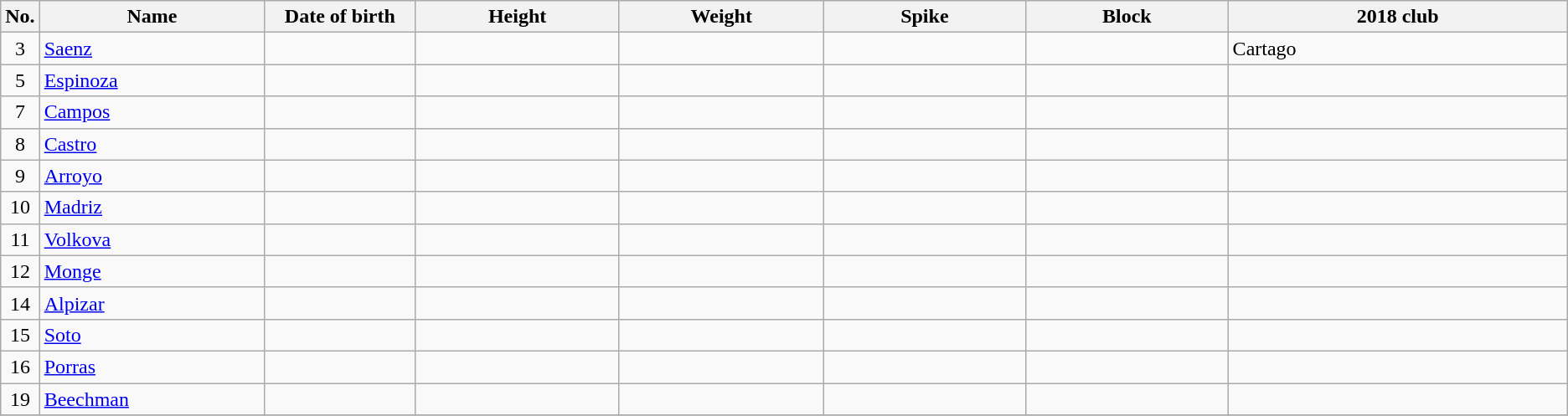<table class="wikitable sortable" style="text-align:center;">
<tr>
<th>No.</th>
<th style="width:12em">Name</th>
<th style="width:8em">Date of birth</th>
<th style="width:11em">Height</th>
<th style="width:11em">Weight</th>
<th style="width:11em">Spike</th>
<th style="width:11em">Block</th>
<th style="width:19em">2018 club</th>
</tr>
<tr>
<td>3</td>
<td align=left><a href='#'>Saenz</a></td>
<td align=right></td>
<td></td>
<td></td>
<td></td>
<td></td>
<td align=left>Cartago</td>
</tr>
<tr>
<td>5</td>
<td align=left><a href='#'>Espinoza</a></td>
<td align=right></td>
<td></td>
<td></td>
<td></td>
<td></td>
<td align=left></td>
</tr>
<tr>
<td>7</td>
<td align=left><a href='#'>Campos</a></td>
<td align=right></td>
<td></td>
<td></td>
<td></td>
<td></td>
<td align=left></td>
</tr>
<tr>
<td>8</td>
<td align=left><a href='#'>Castro</a></td>
<td align=right></td>
<td></td>
<td></td>
<td></td>
<td></td>
<td align=left></td>
</tr>
<tr>
<td>9</td>
<td align=left><a href='#'>Arroyo</a></td>
<td align=right></td>
<td></td>
<td></td>
<td></td>
<td></td>
<td align=left></td>
</tr>
<tr>
<td>10</td>
<td align=left><a href='#'>Madriz</a></td>
<td align=right></td>
<td></td>
<td></td>
<td></td>
<td></td>
<td align=left></td>
</tr>
<tr>
<td>11</td>
<td align=left><a href='#'>Volkova</a></td>
<td align=right></td>
<td></td>
<td></td>
<td></td>
<td></td>
<td align=left></td>
</tr>
<tr>
<td>12</td>
<td align=left><a href='#'>Monge</a></td>
<td align=right></td>
<td></td>
<td></td>
<td></td>
<td></td>
<td align=left></td>
</tr>
<tr>
<td>14</td>
<td align=left><a href='#'>Alpizar</a></td>
<td align=right></td>
<td></td>
<td></td>
<td></td>
<td></td>
<td align=left></td>
</tr>
<tr>
<td>15</td>
<td align=left><a href='#'>Soto</a></td>
<td align=right></td>
<td></td>
<td></td>
<td></td>
<td></td>
<td align=left></td>
</tr>
<tr>
<td>16</td>
<td align=left><a href='#'>Porras</a></td>
<td align=right></td>
<td></td>
<td></td>
<td></td>
<td></td>
<td align=left></td>
</tr>
<tr>
<td>19</td>
<td align=left><a href='#'>Beechman</a></td>
<td align=right></td>
<td></td>
<td></td>
<td></td>
<td></td>
<td align=left></td>
</tr>
<tr>
</tr>
</table>
